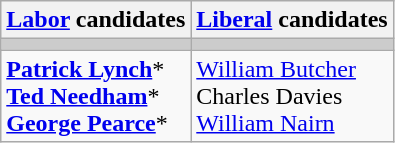<table class="wikitable">
<tr>
<th><a href='#'>Labor</a> candidates</th>
<th><a href='#'>Liberal</a> candidates</th>
</tr>
<tr bgcolor="#cccccc">
<td></td>
<td></td>
</tr>
<tr>
<td><strong><a href='#'>Patrick Lynch</a></strong>*<br><strong><a href='#'>Ted Needham</a></strong>*<br><strong><a href='#'>George Pearce</a></strong>*</td>
<td><a href='#'>William Butcher</a><br>Charles Davies<br><a href='#'>William Nairn</a></td>
</tr>
</table>
